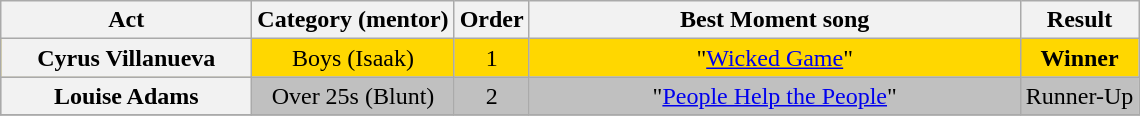<table class="wikitable plainrowheaders" style="text-align:center;">
<tr>
<th scope="col" style="width:10em;">Act</th>
<th scope="col">Category (mentor)</th>
<th scope="col">Order</th>
<th scope="col" style="width:20em;">Best Moment song</th>
<th scope="col">Result</th>
</tr>
<tr style="background:gold">
<th scope="row">Cyrus Villanueva</th>
<td>Boys (Isaak)</td>
<td>1</td>
<td>"<a href='#'>Wicked Game</a>"</td>
<td><strong>Winner</strong></td>
</tr>
<tr style="background:silver">
<th scope="row">Louise Adams</th>
<td>Over 25s (Blunt)</td>
<td>2</td>
<td>"<a href='#'>People Help the People</a>"</td>
<td>Runner-Up</td>
</tr>
<tr>
</tr>
</table>
